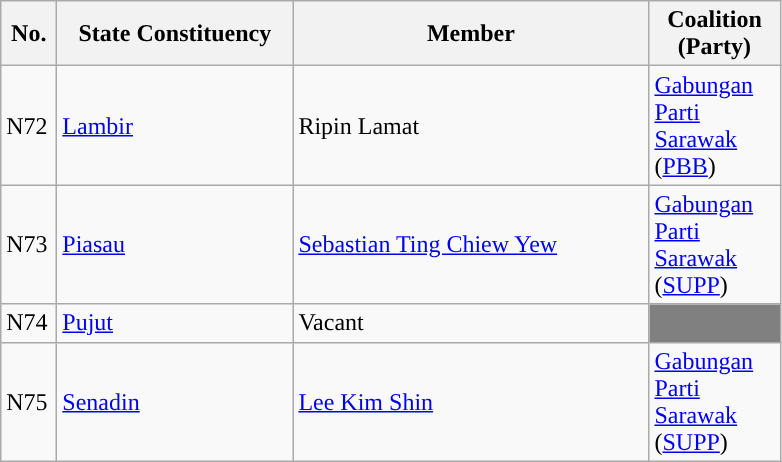<table class="wikitable">
<tr>
<th width="30">No.</th>
<th width="150">State Constituency</th>
<th width="230">Member</th>
<th width="80">Coalition (Party)</th>
</tr>
<tr>
<td>N72</td>
<td><a href='#'>Lambir</a></td>
<td>Ripin Lamat</td>
<td><a href='#'>Gabungan Parti Sarawak</a> (<a href='#'>PBB</a>)</td>
</tr>
<tr>
<td>N73</td>
<td><a href='#'>Piasau</a></td>
<td><a href='#'>Sebastian Ting Chiew Yew</a></td>
<td><a href='#'>Gabungan Parti Sarawak</a> (<a href='#'>SUPP</a>)</td>
</tr>
<tr>
<td>N74</td>
<td><a href='#'>Pujut</a></td>
<td>Vacant</td>
<td bgcolor="grey"></td>
</tr>
<tr>
<td>N75</td>
<td><a href='#'>Senadin</a></td>
<td><a href='#'>Lee Kim Shin</a></td>
<td><a href='#'>Gabungan Parti Sarawak</a> (<a href='#'>SUPP</a>)</td>
</tr>
</table>
